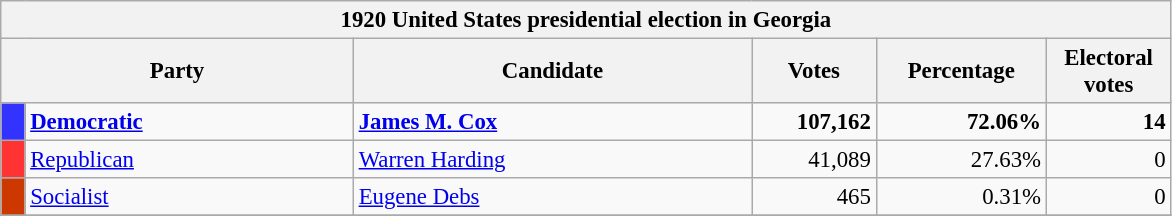<table class="wikitable" style="font-size: 95%;">
<tr>
<th colspan="6">1920 United States presidential election in Georgia</th>
</tr>
<tr>
<th colspan="2" style="width: 15em">Party</th>
<th style="width: 17em">Candidate</th>
<th style="width: 5em">Votes</th>
<th style="width: 7em">Percentage</th>
<th style="width: 5em">Electoral votes</th>
</tr>
<tr>
<th style="background-color:#3333FF; width: 3px"></th>
<td style="width: 130px"><strong><a href='#'>Democratic</a></strong></td>
<td><strong><a href='#'>James M. Cox</a></strong></td>
<td align="right"><strong>107,162</strong></td>
<td align="right"><strong>72.06%</strong></td>
<td align="right"><strong>14</strong></td>
</tr>
<tr>
<th style="background-color:#FF3333; width: 3px"></th>
<td style="width: 130px"><a href='#'>Republican</a></td>
<td><a href='#'>Warren Harding</a></td>
<td align="right">41,089</td>
<td align="right">27.63%</td>
<td align="right">0</td>
</tr>
<tr>
<th style="background-color:#CD3700; width: 3px"></th>
<td style="width: 130px"><a href='#'>Socialist</a></td>
<td><a href='#'>Eugene Debs</a></td>
<td align="right">465</td>
<td align="right">0.31%</td>
<td align="right">0</td>
</tr>
<tr>
</tr>
</table>
